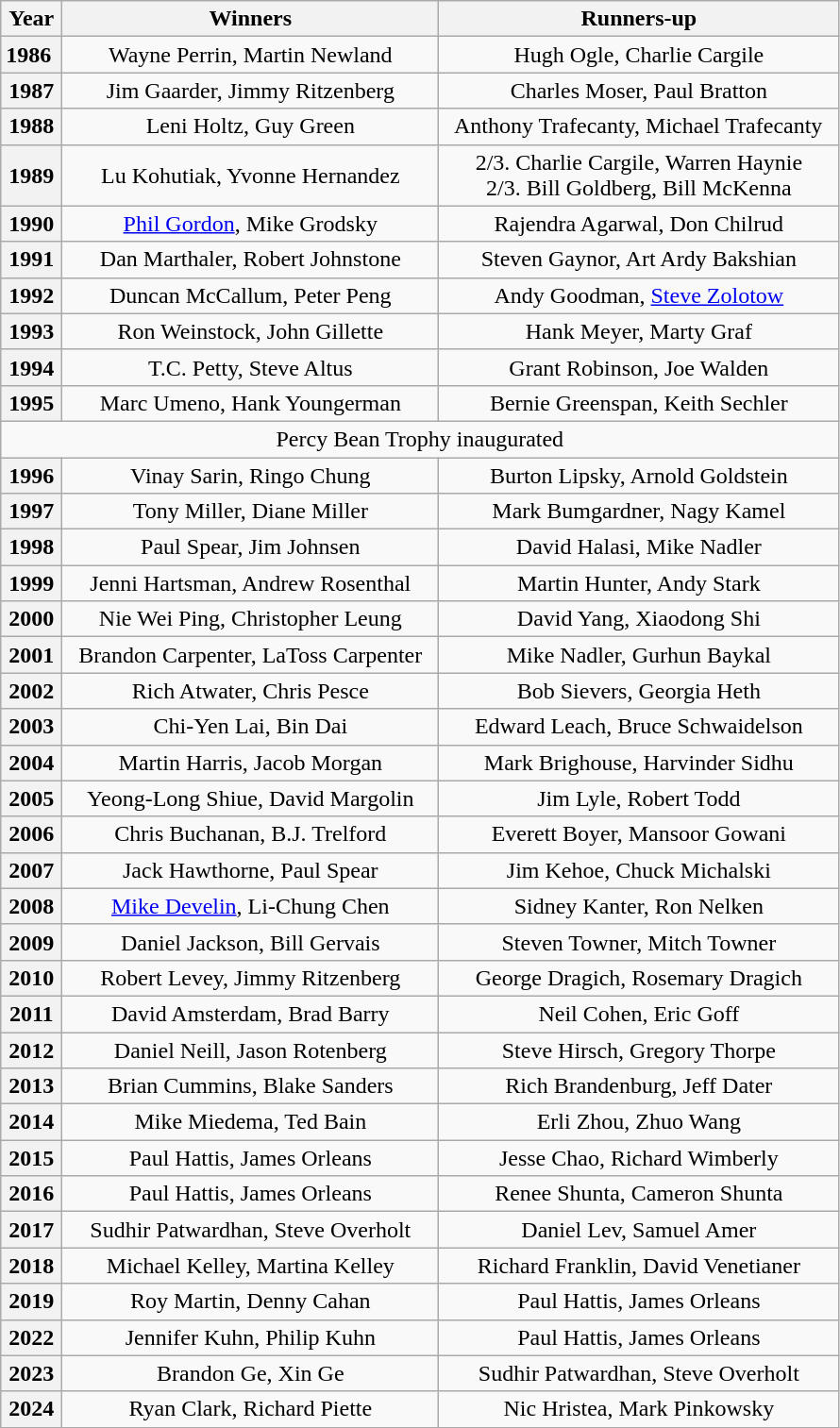<table class="wikitable" style="text-align:center">
<tr>
<th>Year</th>
<th>Winners</th>
<th>Runners-up</th>
</tr>
<tr>
<th>1986 </th>
<td>Wayne Perrin, Martin Newland</td>
<td>Hugh Ogle, Charlie Cargile</td>
</tr>
<tr>
<th>1987</th>
<td>Jim Gaarder, Jimmy Ritzenberg</td>
<td>Charles Moser, Paul Bratton</td>
</tr>
<tr>
<th>1988</th>
<td>Leni Holtz, Guy Green</td>
<td>  Anthony Trafecanty, Michael Trafecanty  </td>
</tr>
<tr>
<th>1989</th>
<td>Lu Kohutiak, Yvonne Hernandez</td>
<td>2/3.  Charlie Cargile, Warren Haynie <br>2/3. Bill Goldberg, Bill McKenna</td>
</tr>
<tr>
<th>1990</th>
<td><a href='#'>Phil Gordon</a>, Mike Grodsky</td>
<td>Rajendra Agarwal, Don Chilrud</td>
</tr>
<tr>
<th>1991</th>
<td>Dan Marthaler, Robert Johnstone</td>
<td>Steven Gaynor, Art Ardy Bakshian</td>
</tr>
<tr>
<th>1992</th>
<td>Duncan McCallum, Peter Peng</td>
<td>Andy Goodman, <a href='#'>Steve Zolotow</a></td>
</tr>
<tr>
<th>1993</th>
<td>Ron Weinstock, John Gillette</td>
<td>Hank Meyer, Marty Graf</td>
</tr>
<tr>
<th>1994</th>
<td>T.C. Petty, Steve Altus</td>
<td>Grant Robinson, Joe Walden</td>
</tr>
<tr>
<th>1995</th>
<td>Marc Umeno, Hank Youngerman</td>
<td>Bernie Greenspan, Keith Sechler</td>
</tr>
<tr>
<td colspan=3>Percy Bean Trophy inaugurated</td>
</tr>
<tr>
<th>1996</th>
<td>Vinay Sarin, Ringo Chung</td>
<td>Burton Lipsky, Arnold Goldstein</td>
</tr>
<tr>
<th>1997</th>
<td>Tony Miller, Diane Miller</td>
<td>Mark Bumgardner, Nagy Kamel</td>
</tr>
<tr>
<th>1998</th>
<td>Paul Spear, Jim Johnsen</td>
<td>David Halasi, Mike Nadler</td>
</tr>
<tr>
<th>1999</th>
<td>Jenni Hartsman, Andrew Rosenthal</td>
<td>Martin Hunter, Andy Stark</td>
</tr>
<tr>
<th>2000</th>
<td>Nie Wei Ping, Christopher Leung</td>
<td>David Yang, Xiaodong Shi</td>
</tr>
<tr>
<th>2001</th>
<td>  Brandon Carpenter, LaToss Carpenter  </td>
<td>Mike Nadler, Gurhun Baykal</td>
</tr>
<tr>
<th>2002</th>
<td>Rich Atwater, Chris Pesce</td>
<td>Bob Sievers, Georgia Heth</td>
</tr>
<tr>
<th>2003</th>
<td>Chi-Yen Lai, Bin Dai</td>
<td>Edward Leach, Bruce Schwaidelson</td>
</tr>
<tr>
<th>2004</th>
<td>Martin Harris, Jacob Morgan</td>
<td>Mark Brighouse, Harvinder Sidhu</td>
</tr>
<tr>
<th>2005</th>
<td>Yeong-Long Shiue, David Margolin</td>
<td>Jim Lyle, Robert Todd</td>
</tr>
<tr>
<th>2006</th>
<td>Chris Buchanan, B.J. Trelford</td>
<td>Everett Boyer, Mansoor Gowani</td>
</tr>
<tr>
<th>2007</th>
<td>Jack Hawthorne, Paul Spear</td>
<td>Jim Kehoe, Chuck Michalski</td>
</tr>
<tr>
<th>2008</th>
<td><a href='#'>Mike Develin</a>, Li-Chung Chen</td>
<td>Sidney Kanter, Ron Nelken</td>
</tr>
<tr>
<th>2009</th>
<td>Daniel Jackson, Bill Gervais</td>
<td>Steven Towner, Mitch Towner</td>
</tr>
<tr>
<th>2010</th>
<td>Robert Levey, Jimmy Ritzenberg</td>
<td>George Dragich, Rosemary Dragich</td>
</tr>
<tr>
<th>2011</th>
<td>David Amsterdam, Brad Barry</td>
<td>Neil Cohen, Eric Goff</td>
</tr>
<tr>
<th>2012</th>
<td>Daniel Neill, Jason Rotenberg</td>
<td>Steve Hirsch, Gregory Thorpe</td>
</tr>
<tr>
<th>2013</th>
<td>Brian Cummins, Blake Sanders</td>
<td>Rich Brandenburg, Jeff Dater</td>
</tr>
<tr>
<th>2014</th>
<td>Mike Miedema, Ted Bain</td>
<td>Erli Zhou, Zhuo Wang</td>
</tr>
<tr>
<th>2015</th>
<td>Paul Hattis, James Orleans</td>
<td>Jesse Chao, Richard Wimberly</td>
</tr>
<tr>
<th>2016</th>
<td>Paul Hattis, James Orleans</td>
<td>Renee Shunta, Cameron Shunta</td>
</tr>
<tr>
<th>2017</th>
<td>Sudhir Patwardhan, Steve Overholt</td>
<td>Daniel Lev, Samuel Amer</td>
</tr>
<tr>
<th>2018</th>
<td>Michael Kelley, Martina Kelley</td>
<td>Richard Franklin, David Venetianer</td>
</tr>
<tr>
<th>2019</th>
<td>Roy Martin, Denny Cahan</td>
<td>Paul Hattis, James Orleans</td>
</tr>
<tr>
<th>2022</th>
<td>Jennifer Kuhn, Philip Kuhn</td>
<td>Paul Hattis, James Orleans</td>
</tr>
<tr>
<th>2023</th>
<td>Brandon Ge, Xin Ge</td>
<td>Sudhir Patwardhan, Steve Overholt</td>
</tr>
<tr>
<th>2024</th>
<td>Ryan Clark, Richard Piette</td>
<td>Nic Hristea, Mark Pinkowsky</td>
</tr>
</table>
